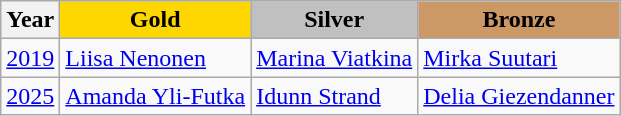<table class="wikitable">
<tr>
<th>Year</th>
<td align=center bgcolor=gold><strong>Gold</strong></td>
<td align=center bgcolor=silver><strong>Silver</strong></td>
<td align=center bgcolor=cc9966><strong>Bronze</strong></td>
</tr>
<tr>
<td><a href='#'>2019</a></td>
<td> <a href='#'>Liisa Nenonen</a></td>
<td> <a href='#'>Marina Viatkina</a></td>
<td> <a href='#'>Mirka Suutari</a></td>
</tr>
<tr>
<td><a href='#'>2025</a></td>
<td> <a href='#'>Amanda Yli-Futka</a></td>
<td> <a href='#'>Idunn Strand</a></td>
<td> <a href='#'>Delia Giezendanner</a></td>
</tr>
</table>
